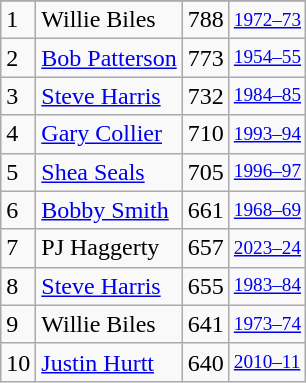<table class="wikitable">
<tr>
</tr>
<tr>
<td>1</td>
<td>Willie Biles</td>
<td>788</td>
<td style="font-size:80%;"><a href='#'>1972–73</a></td>
</tr>
<tr>
<td>2</td>
<td><a href='#'>Bob Patterson</a></td>
<td>773</td>
<td style="font-size:80%;"><a href='#'>1954–55</a></td>
</tr>
<tr>
<td>3</td>
<td><a href='#'>Steve Harris</a></td>
<td>732</td>
<td style="font-size:80%;"><a href='#'>1984–85</a></td>
</tr>
<tr>
<td>4</td>
<td><a href='#'>Gary Collier</a></td>
<td>710</td>
<td style="font-size:80%;"><a href='#'>1993–94</a></td>
</tr>
<tr>
<td>5</td>
<td><a href='#'>Shea Seals</a></td>
<td>705</td>
<td style="font-size:80%;"><a href='#'>1996–97</a></td>
</tr>
<tr>
<td>6</td>
<td><a href='#'>Bobby Smith</a></td>
<td>661</td>
<td style="font-size:80%;"><a href='#'>1968–69</a></td>
</tr>
<tr>
<td>7</td>
<td>PJ Haggerty</td>
<td>657</td>
<td style="font-size:80%;"><a href='#'>2023–24</a></td>
</tr>
<tr>
<td>8</td>
<td><a href='#'>Steve Harris</a></td>
<td>655</td>
<td style="font-size:80%;"><a href='#'>1983–84</a></td>
</tr>
<tr>
<td>9</td>
<td>Willie Biles</td>
<td>641</td>
<td style="font-size:80%;"><a href='#'>1973–74</a></td>
</tr>
<tr>
<td>10</td>
<td><a href='#'>Justin Hurtt</a></td>
<td>640</td>
<td style="font-size:80%;"><a href='#'>2010–11</a></td>
</tr>
</table>
